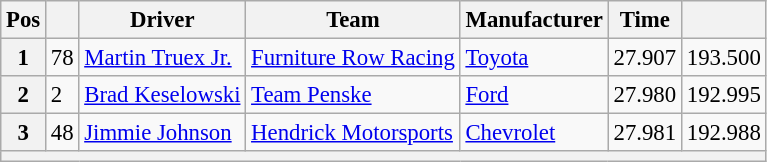<table class="wikitable" style="font-size:95%">
<tr>
<th>Pos</th>
<th></th>
<th>Driver</th>
<th>Team</th>
<th>Manufacturer</th>
<th>Time</th>
<th></th>
</tr>
<tr>
<th>1</th>
<td>78</td>
<td><a href='#'>Martin Truex Jr.</a></td>
<td><a href='#'>Furniture Row Racing</a></td>
<td><a href='#'>Toyota</a></td>
<td>27.907</td>
<td>193.500</td>
</tr>
<tr>
<th>2</th>
<td>2</td>
<td><a href='#'>Brad Keselowski</a></td>
<td><a href='#'>Team Penske</a></td>
<td><a href='#'>Ford</a></td>
<td>27.980</td>
<td>192.995</td>
</tr>
<tr>
<th>3</th>
<td>48</td>
<td><a href='#'>Jimmie Johnson</a></td>
<td><a href='#'>Hendrick Motorsports</a></td>
<td><a href='#'>Chevrolet</a></td>
<td>27.981</td>
<td>192.988</td>
</tr>
<tr>
<th colspan="7"></th>
</tr>
</table>
